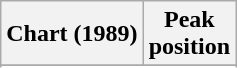<table class="wikitable sortable">
<tr>
<th align="left">Chart (1989)</th>
<th align="center">Peak<br>position</th>
</tr>
<tr>
</tr>
<tr>
</tr>
</table>
